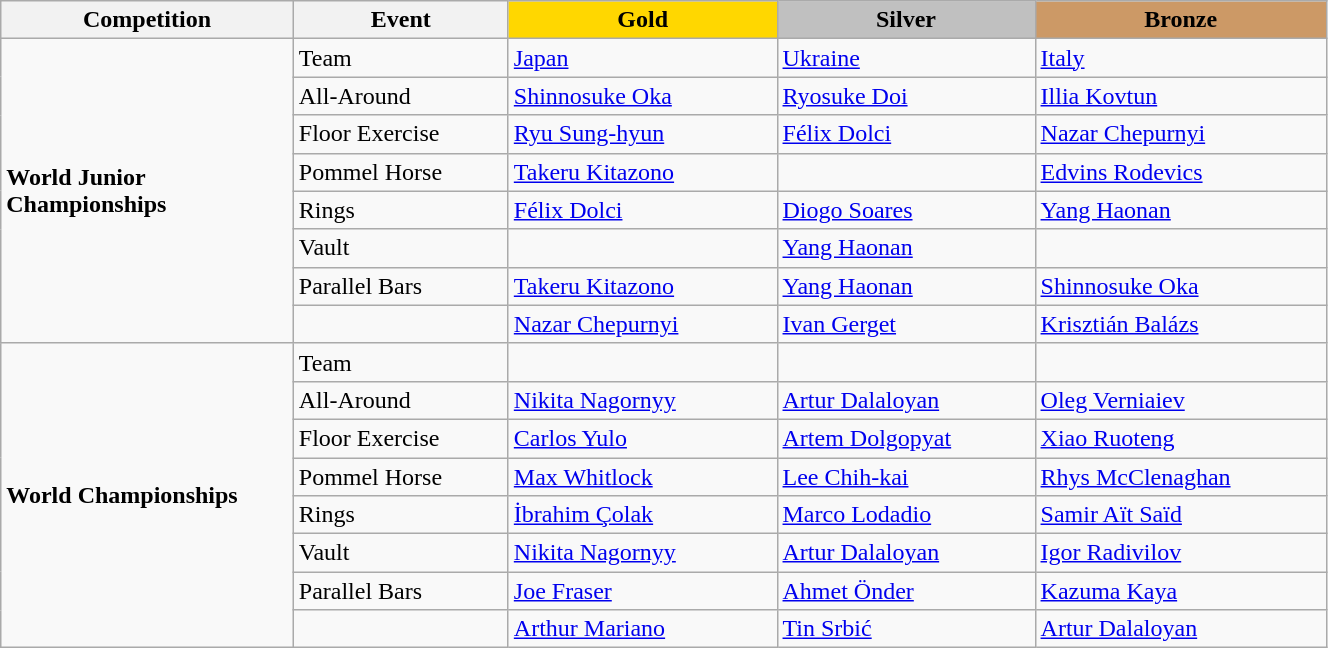<table class="wikitable" style="width:70%;">
<tr>
<th style="text-align:center; width:5%;">Competition</th>
<th style="text-align:center; width:5%;">Event</th>
<td style="text-align:center; width:6%; background:gold;"><strong>Gold</strong></td>
<td style="text-align:center; width:6%; background:silver;"><strong>Silver</strong></td>
<td style="text-align:center; width:6%; background:#c96;"><strong>Bronze</strong></td>
</tr>
<tr>
<td rowspan=8><strong>World Junior Championships</strong></td>
<td>Team</td>
<td> <a href='#'>Japan</a></td>
<td> <a href='#'>Ukraine</a></td>
<td> <a href='#'>Italy</a></td>
</tr>
<tr>
<td>All-Around</td>
<td> <a href='#'>Shinnosuke Oka</a></td>
<td> <a href='#'>Ryosuke Doi</a></td>
<td> <a href='#'>Illia Kovtun</a></td>
</tr>
<tr>
<td>Floor Exercise</td>
<td> <a href='#'>Ryu Sung-hyun</a></td>
<td> <a href='#'>Félix Dolci</a></td>
<td> <a href='#'>Nazar Chepurnyi</a></td>
</tr>
<tr>
<td>Pommel Horse</td>
<td> <a href='#'>Takeru Kitazono</a></td>
<td></td>
<td> <a href='#'>Edvins Rodevics</a></td>
</tr>
<tr>
<td>Rings</td>
<td> <a href='#'>Félix Dolci</a></td>
<td> <a href='#'>Diogo Soares</a></td>
<td> <a href='#'>Yang Haonan</a></td>
</tr>
<tr>
<td>Vault</td>
<td></td>
<td> <a href='#'>Yang Haonan</a></td>
<td></td>
</tr>
<tr>
<td>Parallel Bars</td>
<td> <a href='#'>Takeru Kitazono</a></td>
<td> <a href='#'>Yang Haonan</a></td>
<td> <a href='#'>Shinnosuke Oka</a></td>
</tr>
<tr>
<td></td>
<td> <a href='#'>Nazar Chepurnyi</a></td>
<td> <a href='#'>Ivan Gerget</a></td>
<td> <a href='#'>Krisztián Balázs</a></td>
</tr>
<tr>
<td rowspan=8><strong>World Championships</strong></td>
<td>Team</td>
<td></td>
<td></td>
<td></td>
</tr>
<tr>
<td>All-Around</td>
<td> <a href='#'>Nikita Nagornyy</a></td>
<td> <a href='#'>Artur Dalaloyan</a></td>
<td> <a href='#'>Oleg Verniaiev</a></td>
</tr>
<tr>
<td>Floor Exercise</td>
<td> <a href='#'>Carlos Yulo</a></td>
<td> <a href='#'>Artem Dolgopyat</a></td>
<td> <a href='#'>Xiao Ruoteng</a></td>
</tr>
<tr>
<td>Pommel Horse</td>
<td> <a href='#'>Max Whitlock</a></td>
<td> <a href='#'>Lee Chih-kai</a></td>
<td> <a href='#'>Rhys McClenaghan</a></td>
</tr>
<tr>
<td>Rings</td>
<td> <a href='#'>İbrahim Çolak</a></td>
<td> <a href='#'>Marco Lodadio</a></td>
<td> <a href='#'>Samir Aït Saïd</a></td>
</tr>
<tr>
<td>Vault</td>
<td> <a href='#'>Nikita Nagornyy</a></td>
<td> <a href='#'>Artur Dalaloyan</a></td>
<td> <a href='#'>Igor Radivilov</a></td>
</tr>
<tr>
<td>Parallel Bars</td>
<td> <a href='#'>Joe Fraser</a></td>
<td> <a href='#'>Ahmet Önder</a></td>
<td> <a href='#'>Kazuma Kaya</a></td>
</tr>
<tr>
<td></td>
<td> <a href='#'>Arthur Mariano</a></td>
<td> <a href='#'>Tin Srbić</a></td>
<td> <a href='#'>Artur Dalaloyan</a></td>
</tr>
</table>
